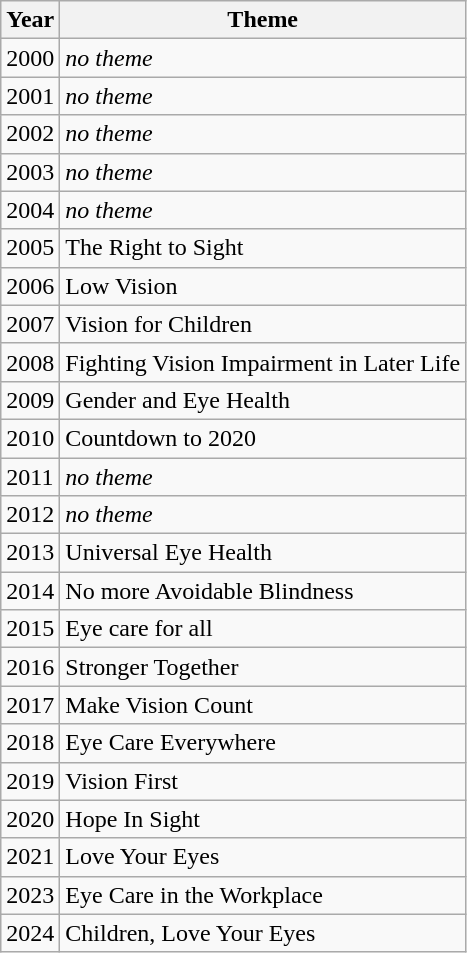<table class="wikitable">
<tr>
<th>Year</th>
<th>Theme</th>
</tr>
<tr>
<td>2000</td>
<td><em>no theme</em></td>
</tr>
<tr>
<td>2001</td>
<td><em>no theme</em></td>
</tr>
<tr>
<td>2002</td>
<td><em>no theme</em></td>
</tr>
<tr>
<td>2003</td>
<td><em>no theme</em></td>
</tr>
<tr>
<td>2004</td>
<td><em>no theme</em></td>
</tr>
<tr>
<td>2005</td>
<td>The Right to Sight</td>
</tr>
<tr>
<td>2006</td>
<td>Low Vision</td>
</tr>
<tr>
<td>2007</td>
<td>Vision for Children</td>
</tr>
<tr>
<td>2008</td>
<td>Fighting Vision Impairment in Later Life</td>
</tr>
<tr>
<td>2009</td>
<td>Gender and Eye Health</td>
</tr>
<tr>
<td>2010</td>
<td>Countdown to 2020</td>
</tr>
<tr>
<td>2011</td>
<td><em>no theme</em></td>
</tr>
<tr>
<td>2012</td>
<td><em>no theme</em></td>
</tr>
<tr>
<td>2013</td>
<td>Universal Eye Health</td>
</tr>
<tr>
<td>2014</td>
<td>No more Avoidable Blindness</td>
</tr>
<tr>
<td>2015</td>
<td>Eye care for all</td>
</tr>
<tr>
<td>2016</td>
<td>Stronger Together</td>
</tr>
<tr>
<td>2017</td>
<td>Make Vision Count</td>
</tr>
<tr>
<td>2018</td>
<td>Eye Care Everywhere</td>
</tr>
<tr>
<td>2019</td>
<td>Vision First</td>
</tr>
<tr>
<td>2020</td>
<td>Hope In Sight</td>
</tr>
<tr>
<td>2021</td>
<td>Love Your Eyes</td>
</tr>
<tr>
<td>2023</td>
<td>Eye Care in the Workplace</td>
</tr>
<tr>
<td>2024</td>
<td>Children, Love Your Eyes</td>
</tr>
</table>
